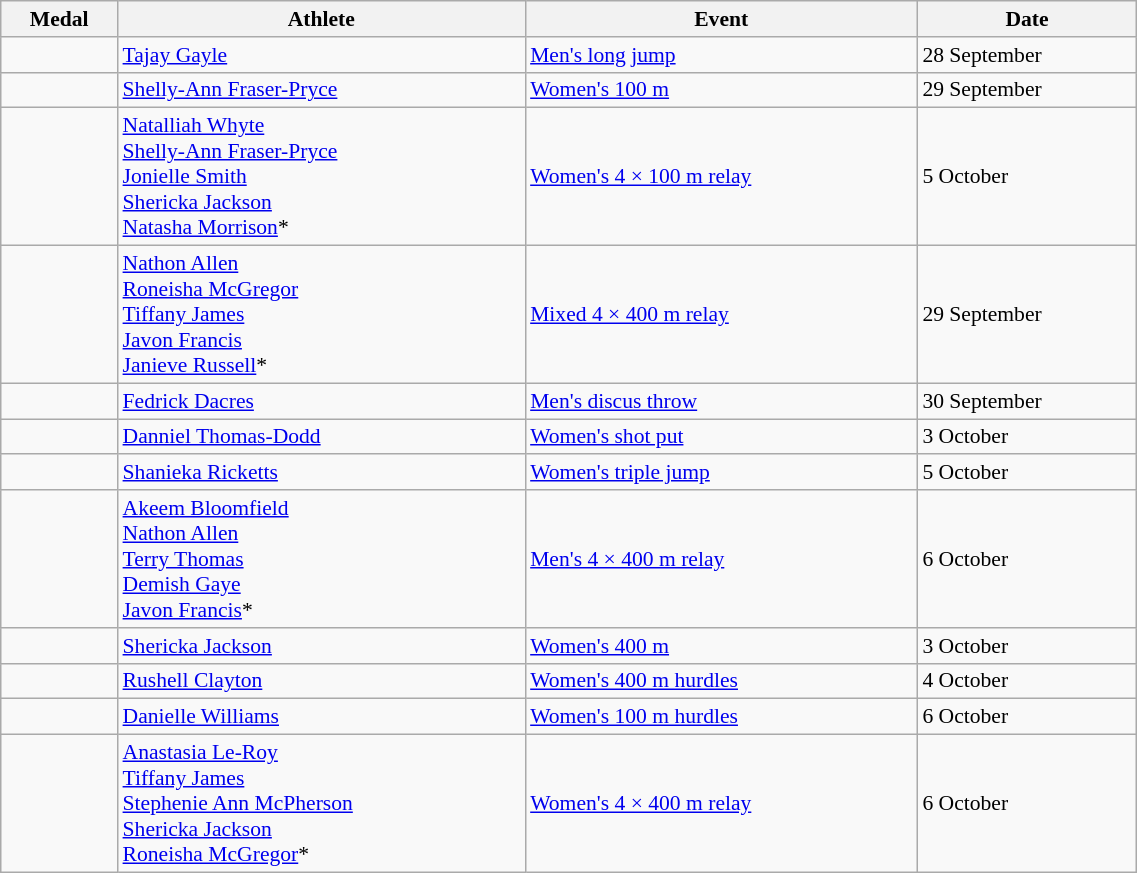<table class=wikitable style=font-size:90% width=60%>
<tr>
<th>Medal</th>
<th>Athlete</th>
<th>Event</th>
<th>Date</th>
</tr>
<tr>
<td></td>
<td><a href='#'>Tajay Gayle</a></td>
<td><a href='#'>Men's long jump</a></td>
<td>28 September</td>
</tr>
<tr>
<td></td>
<td><a href='#'>Shelly-Ann Fraser-Pryce</a></td>
<td><a href='#'>Women's 100 m</a></td>
<td>29 September</td>
</tr>
<tr>
<td></td>
<td><a href='#'>Natalliah Whyte</a><br><a href='#'>Shelly-Ann Fraser-Pryce</a><br><a href='#'>Jonielle Smith</a><br><a href='#'>Shericka Jackson</a><br><a href='#'>Natasha Morrison</a>*</td>
<td><a href='#'>Women's 4 × 100 m relay</a></td>
<td>5 October</td>
</tr>
<tr>
<td></td>
<td><a href='#'>Nathon Allen</a><br><a href='#'>Roneisha McGregor</a><br><a href='#'>Tiffany James</a><br><a href='#'>Javon Francis</a><br><a href='#'>Janieve Russell</a>*</td>
<td><a href='#'>Mixed 4 × 400 m relay</a></td>
<td>29 September</td>
</tr>
<tr>
<td></td>
<td><a href='#'>Fedrick Dacres</a></td>
<td><a href='#'>Men's discus throw</a></td>
<td>30 September</td>
</tr>
<tr>
<td></td>
<td><a href='#'>Danniel Thomas-Dodd</a></td>
<td><a href='#'>Women's shot put</a></td>
<td>3 October</td>
</tr>
<tr>
<td></td>
<td><a href='#'>Shanieka Ricketts</a></td>
<td><a href='#'>Women's triple jump</a></td>
<td>5 October</td>
</tr>
<tr>
<td></td>
<td><a href='#'>Akeem Bloomfield</a><br><a href='#'>Nathon Allen</a><br><a href='#'>Terry Thomas</a><br><a href='#'>Demish Gaye</a><br><a href='#'>Javon Francis</a>*</td>
<td><a href='#'>Men's 4 × 400 m relay</a></td>
<td>6 October</td>
</tr>
<tr>
<td></td>
<td><a href='#'>Shericka Jackson</a></td>
<td><a href='#'>Women's 400 m</a></td>
<td>3 October</td>
</tr>
<tr>
<td></td>
<td><a href='#'>Rushell Clayton</a></td>
<td><a href='#'>Women's 400 m hurdles</a></td>
<td>4 October</td>
</tr>
<tr>
<td></td>
<td><a href='#'>Danielle Williams</a></td>
<td><a href='#'>Women's 100 m hurdles</a></td>
<td>6 October</td>
</tr>
<tr>
<td></td>
<td><a href='#'>Anastasia Le-Roy</a><br><a href='#'>Tiffany James</a><br><a href='#'>Stephenie Ann McPherson</a><br><a href='#'>Shericka Jackson</a><br><a href='#'>Roneisha McGregor</a>*</td>
<td><a href='#'>Women's 4 × 400 m relay</a></td>
<td>6 October</td>
</tr>
</table>
